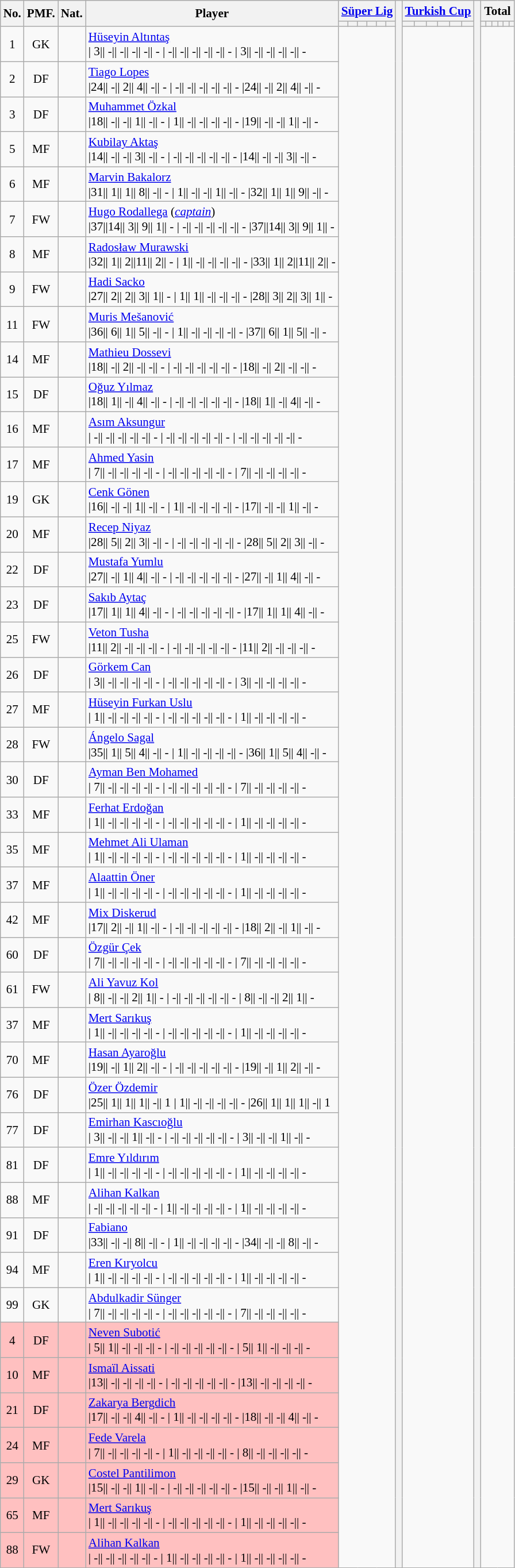<table class="wikitable" style="text-align: center; font-size:88%;">
<tr>
<th rowspan="2">No.</th>
<th rowspan="2">PMF.</th>
<th rowspan="2">Nat.</th>
<th rowspan="2">Player</th>
<th colspan="6"><a href='#'>Süper Lig</a></th>
<th rowspan="50" width="1"></th>
<th colspan="6"><a href='#'>Turkish Cup</a></th>
<th rowspan="50" width="1"></th>
<th colspan="6">Total</th>
</tr>
<tr class="unsortable">
<th></th>
<th></th>
<th></th>
<th></th>
<th></th>
<th></th>
<th></th>
<th></th>
<th></th>
<th></th>
<th></th>
<th></th>
<th></th>
<th></th>
<th></th>
<th></th>
<th></th>
<th></th>
</tr>
<tr>
<td>1</td>
<td>GK</td>
<td></td>
<td align=left><a href='#'>Hüseyin Altıntaş</a><br>          | 3|| -|| -|| -|| -|| -
        | -|| -|| -|| -|| -|| -
              | 3|| -|| -|| -|| -|| -</td>
</tr>
<tr>
<td>2</td>
<td>DF</td>
<td></td>
<td align=left><a href='#'>Tiago Lopes</a><br>          |24|| -|| 2|| 4|| -|| -
        | -|| -|| -|| -|| -|| -
              |24|| -|| 2|| 4|| -|| -</td>
</tr>
<tr>
<td>3</td>
<td>DF</td>
<td></td>
<td align=left><a href='#'>Muhammet Özkal</a><br>          |18|| -|| -|| 1|| -|| -
        | 1|| -|| -|| -|| -|| -
              |19|| -|| -|| 1|| -|| -</td>
</tr>
<tr>
<td>5</td>
<td>MF</td>
<td></td>
<td align=left><a href='#'>Kubilay Aktaş</a><br>          |14|| -|| -|| 3|| -|| -
        | -|| -|| -|| -|| -|| -
              |14|| -|| -|| 3|| -|| -</td>
</tr>
<tr>
<td>6</td>
<td>MF</td>
<td></td>
<td align=left><a href='#'>Marvin Bakalorz</a><br>          |31|| 1|| 1|| 8|| -|| -
        | 1|| -|| -|| 1|| -|| -
              |32|| 1|| 1|| 9|| -|| -</td>
</tr>
<tr>
<td>7</td>
<td>FW</td>
<td></td>
<td align=left><a href='#'>Hugo Rodallega</a> (<em><a href='#'>captain</a></em>)<br>          |37||14|| 3|| 9|| 1|| -
        | -|| -|| -|| -|| -|| -
              |37||14|| 3|| 9|| 1|| -</td>
</tr>
<tr>
<td>8</td>
<td>MF</td>
<td></td>
<td align=left><a href='#'>Radosław Murawski</a><br>          |32|| 1|| 2||11|| 2|| -
        | 1|| -|| -|| -|| -|| -
              |33|| 1|| 2||11|| 2|| -</td>
</tr>
<tr>
<td>9</td>
<td>FW</td>
<td></td>
<td align=left><a href='#'>Hadi Sacko</a><br>          |27|| 2|| 2|| 3|| 1|| -
        | 1|| 1|| -|| -|| -|| -
              |28|| 3|| 2|| 3|| 1|| -</td>
</tr>
<tr>
<td>11</td>
<td>FW</td>
<td></td>
<td align=left><a href='#'>Muris Mešanović</a><br>          |36|| 6|| 1|| 5|| -|| -
        | 1|| -|| -|| -|| -|| -
              |37|| 6|| 1|| 5|| -|| -</td>
</tr>
<tr>
<td>14</td>
<td>MF</td>
<td></td>
<td align=left><a href='#'>Mathieu Dossevi</a><br>          |18|| -|| 2|| -|| -|| -
        | -|| -|| -|| -|| -|| -
              |18|| -|| 2|| -|| -|| -</td>
</tr>
<tr>
<td>15</td>
<td>DF</td>
<td></td>
<td align=left><a href='#'>Oğuz Yılmaz</a><br>          |18|| 1|| -|| 4|| -|| -
        | -|| -|| -|| -|| -|| -
              |18|| 1|| -|| 4|| -|| -</td>
</tr>
<tr>
<td>16</td>
<td>MF</td>
<td></td>
<td align=left><a href='#'>Asım Aksungur</a><br>          | -|| -|| -|| -|| -|| -
        | -|| -|| -|| -|| -|| -
              | -|| -|| -|| -|| -|| -</td>
</tr>
<tr>
<td>17</td>
<td>MF</td>
<td></td>
<td align=left><a href='#'>Ahmed Yasin</a><br>          | 7|| -|| -|| -|| -|| -
        | -|| -|| -|| -|| -|| -
              | 7|| -|| -|| -|| -|| -</td>
</tr>
<tr>
<td>19</td>
<td>GK</td>
<td></td>
<td align=left><a href='#'>Cenk Gönen</a><br>          |16|| -|| -|| 1|| -|| -
        | 1|| -|| -|| -|| -|| -
              |17|| -|| -|| 1|| -|| -</td>
</tr>
<tr>
<td>20</td>
<td>MF</td>
<td></td>
<td align=left><a href='#'>Recep Niyaz</a><br>          |28|| 5|| 2|| 3|| -|| -
        | -|| -|| -|| -|| -|| -
              |28|| 5|| 2|| 3|| -|| -</td>
</tr>
<tr>
<td>22</td>
<td>DF</td>
<td></td>
<td align=left><a href='#'>Mustafa Yumlu</a><br>          |27|| -|| 1|| 4|| -|| -
        | -|| -|| -|| -|| -|| -
              |27|| -|| 1|| 4|| -|| -</td>
</tr>
<tr>
<td>23</td>
<td>DF</td>
<td></td>
<td align=left><a href='#'>Sakıb Aytaç</a><br>          |17|| 1|| 1|| 4|| -|| -
        | -|| -|| -|| -|| -|| -
              |17|| 1|| 1|| 4|| -|| -</td>
</tr>
<tr>
<td>25</td>
<td>FW</td>
<td></td>
<td align=left><a href='#'>Veton Tusha</a><br>          |11|| 2|| -|| -|| -|| -
        | -|| -|| -|| -|| -|| -
              |11|| 2|| -|| -|| -|| -</td>
</tr>
<tr>
<td>26</td>
<td>DF</td>
<td></td>
<td align=left><a href='#'>Görkem Can</a><br>          | 3|| -|| -|| -|| -|| -
        | -|| -|| -|| -|| -|| -
              | 3|| -|| -|| -|| -|| -</td>
</tr>
<tr>
<td>27</td>
<td>MF</td>
<td></td>
<td align=left><a href='#'>Hüseyin Furkan Uslu</a><br>          | 1|| -|| -|| -|| -|| -
        | -|| -|| -|| -|| -|| -
              | 1|| -|| -|| -|| -|| -</td>
</tr>
<tr>
<td>28</td>
<td>FW</td>
<td></td>
<td align=left><a href='#'>Ángelo Sagal</a><br>          |35|| 1|| 5|| 4|| -|| -
        | 1|| -|| -|| -|| -|| -
              |36|| 1|| 5|| 4|| -|| -</td>
</tr>
<tr>
<td>30</td>
<td>DF</td>
<td></td>
<td align=left><a href='#'>Ayman Ben Mohamed</a><br>          | 7|| -|| -|| -|| -|| -
        | -|| -|| -|| -|| -|| -
              | 7|| -|| -|| -|| -|| -</td>
</tr>
<tr>
<td>33</td>
<td>MF</td>
<td></td>
<td align=left><a href='#'>Ferhat Erdoğan</a><br>          | 1|| -|| -|| -|| -|| -
        | -|| -|| -|| -|| -|| -
              | 1|| -|| -|| -|| -|| -</td>
</tr>
<tr>
<td>35</td>
<td>MF</td>
<td></td>
<td align=left><a href='#'>Mehmet Ali Ulaman</a><br>          | 1|| -|| -|| -|| -|| -
        | -|| -|| -|| -|| -|| -
              | 1|| -|| -|| -|| -|| -</td>
</tr>
<tr>
<td>37</td>
<td>MF</td>
<td></td>
<td align=left><a href='#'>Alaattin Öner</a><br>          | 1|| -|| -|| -|| -|| -
        | -|| -|| -|| -|| -|| -
              | 1|| -|| -|| -|| -|| -</td>
</tr>
<tr>
<td>42</td>
<td>MF</td>
<td></td>
<td align=left><a href='#'>Mix Diskerud</a><br>          |17|| 2|| -|| 1|| -|| -
        | -|| -|| -|| -|| -|| -
              |18|| 2|| -|| 1|| -|| -</td>
</tr>
<tr>
<td>60</td>
<td>DF</td>
<td></td>
<td align=left><a href='#'>Özgür Çek</a><br>          | 7|| -|| -|| -|| -|| -
        | -|| -|| -|| -|| -|| -
              | 7|| -|| -|| -|| -|| -</td>
</tr>
<tr>
<td>61</td>
<td>FW</td>
<td></td>
<td align=left><a href='#'>Ali Yavuz Kol</a><br>          | 8|| -|| -|| 2|| 1|| -
        | -|| -|| -|| -|| -|| -
              | 8|| -|| -|| 2|| 1|| -</td>
</tr>
<tr>
<td>37</td>
<td>MF</td>
<td></td>
<td align=left><a href='#'>Mert Sarıkuş</a><br>          | 1|| -|| -|| -|| -|| -
        | -|| -|| -|| -|| -|| -
              | 1|| -|| -|| -|| -|| -</td>
</tr>
<tr>
<td>70</td>
<td>MF</td>
<td></td>
<td align=left><a href='#'>Hasan Ayaroğlu</a><br>          |19|| -|| 1|| 2|| -|| -
        | -|| -|| -|| -|| -|| -
              |19|| -|| 1|| 2|| -|| -</td>
</tr>
<tr>
<td>76</td>
<td>DF</td>
<td></td>
<td align=left><a href='#'>Özer Özdemir</a><br>          |25|| 1|| 1|| 1|| -|| 1
        | 1|| -|| -|| -|| -|| -
              |26|| 1|| 1|| 1|| -|| 1</td>
</tr>
<tr>
<td>77</td>
<td>DF</td>
<td></td>
<td align=left><a href='#'>Emirhan Kascıoğlu</a><br>          | 3|| -|| -|| 1|| -|| -
        | -|| -|| -|| -|| -|| -
              | 3|| -|| -|| 1|| -|| -</td>
</tr>
<tr>
<td>81</td>
<td>DF</td>
<td></td>
<td align=left><a href='#'>Emre Yıldırım</a><br>          | 1|| -|| -|| -|| -|| -
        | -|| -|| -|| -|| -|| -
              | 1|| -|| -|| -|| -|| -</td>
</tr>
<tr>
<td>88</td>
<td>MF</td>
<td></td>
<td align=left><a href='#'>Alihan Kalkan</a><br>          | -|| -|| -|| -|| -|| -
        | 1|| -|| -|| -|| -|| -
              | 1|| -|| -|| -|| -|| -</td>
</tr>
<tr>
<td>91</td>
<td>DF</td>
<td></td>
<td align=left><a href='#'>Fabiano</a><br>          |33|| -|| -|| 8|| -|| -
        | 1|| -|| -|| -|| -|| -
              |34|| -|| -|| 8|| -|| -</td>
</tr>
<tr>
<td>94</td>
<td>MF</td>
<td></td>
<td align=left><a href='#'>Eren Kıryolcu</a><br>          | 1|| -|| -|| -|| -|| -
        | -|| -|| -|| -|| -|| -
              | 1|| -|| -|| -|| -|| -</td>
</tr>
<tr>
<td>99</td>
<td>GK</td>
<td></td>
<td align=left><a href='#'>Abdulkadir Sünger</a><br>          | 7|| -|| -|| -|| -|| -
        | -|| -|| -|| -|| -|| -
              | 7|| -|| -|| -|| -|| -</td>
</tr>
<tr bgcolor=#ffchch>
<td>4</td>
<td>DF</td>
<td></td>
<td align=left><a href='#'>Neven Subotić</a><br>          | 5|| 1|| -|| -|| -|| -
        | -|| -|| -|| -|| -|| -
              | 5|| 1|| -|| -|| -|| -</td>
</tr>
<tr bgcolor=#ffchch>
<td>10</td>
<td>MF</td>
<td></td>
<td align=left><a href='#'>Ismaïl Aissati</a><br>          |13|| -|| -|| -|| -|| -
        | -|| -|| -|| -|| -|| -
              |13|| -|| -|| -|| -|| -</td>
</tr>
<tr bgcolor=#ffchch>
<td>21</td>
<td>DF</td>
<td></td>
<td align=left><a href='#'>Zakarya Bergdich</a><br>          |17|| -|| -|| 4|| -|| -
        | 1|| -|| -|| -|| -|| -
              |18|| -|| -|| 4|| -|| -</td>
</tr>
<tr bgcolor=#ffchch>
<td>24</td>
<td>MF</td>
<td></td>
<td align=left><a href='#'>Fede Varela</a><br>          | 7|| -|| -|| -|| -|| -
        | 1|| -|| -|| -|| -|| -
              | 8|| -|| -|| -|| -|| -</td>
</tr>
<tr bgcolor=#ffchch>
<td>29</td>
<td>GK</td>
<td></td>
<td align=left><a href='#'>Costel Pantilimon</a><br>          |15|| -|| -|| 1|| -|| -
        | -|| -|| -|| -|| -|| -
              |15|| -|| -|| 1|| -|| -</td>
</tr>
<tr bgcolor=#ffchch>
<td>65</td>
<td>MF</td>
<td></td>
<td align=left><a href='#'>Mert Sarıkuş</a><br>          | 1|| -|| -|| -|| -|| -
        | -|| -|| -|| -|| -|| -
              | 1|| -|| -|| -|| -|| -</td>
</tr>
<tr bgcolor=#ffchch>
<td>88</td>
<td>FW</td>
<td></td>
<td align=left><a href='#'>Alihan Kalkan</a><br>          | -|| -|| -|| -|| -|| -
        | 1|| -|| -|| -|| -|| -
              | 1|| -|| -|| -|| -|| -</td>
</tr>
</table>
